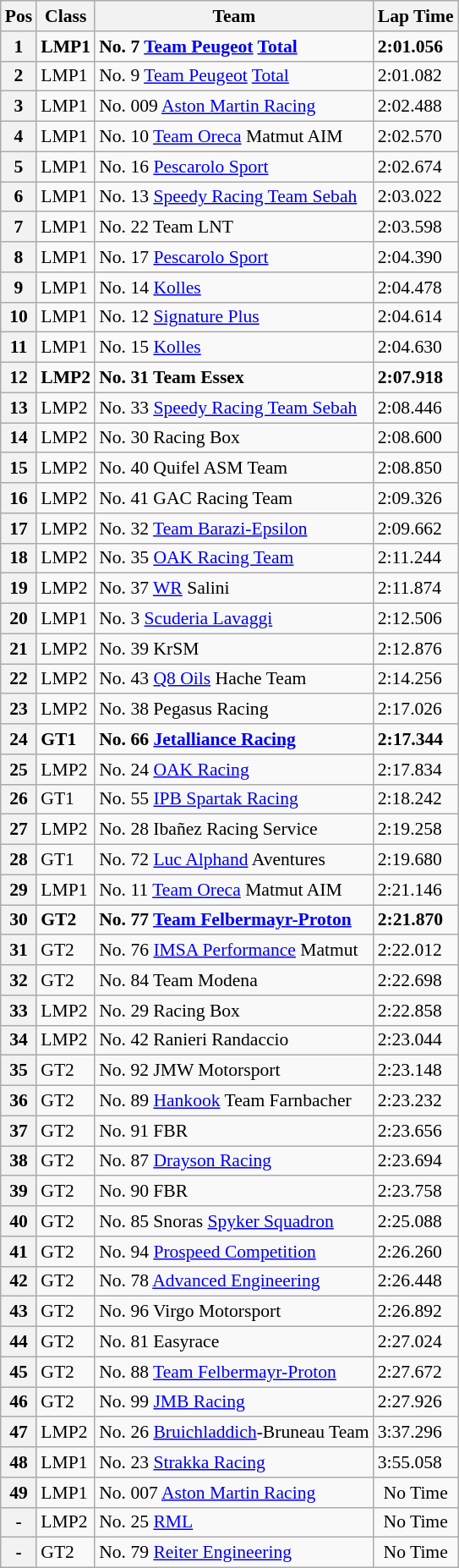<table class="wikitable" style="font-size: 90%;">
<tr>
<th>Pos</th>
<th>Class</th>
<th>Team</th>
<th>Lap Time</th>
</tr>
<tr style="font-weight:bold">
<th>1</th>
<td>LMP1</td>
<td>No. 7 <a href='#'>Team Peugeot</a> <a href='#'>Total</a></td>
<td>2:01.056</td>
</tr>
<tr>
<th>2</th>
<td>LMP1</td>
<td>No. 9 <a href='#'>Team Peugeot</a> <a href='#'>Total</a></td>
<td>2:01.082</td>
</tr>
<tr>
<th>3</th>
<td>LMP1</td>
<td>No. 009 <a href='#'>Aston Martin Racing</a></td>
<td>2:02.488</td>
</tr>
<tr>
<th>4</th>
<td>LMP1</td>
<td>No. 10 <a href='#'>Team Oreca</a> Matmut AIM</td>
<td>2:02.570</td>
</tr>
<tr>
<th>5</th>
<td>LMP1</td>
<td>No. 16 <a href='#'>Pescarolo Sport</a></td>
<td>2:02.674</td>
</tr>
<tr>
<th>6</th>
<td>LMP1</td>
<td>No. 13 <a href='#'>Speedy Racing Team Sebah</a></td>
<td>2:03.022</td>
</tr>
<tr>
<th>7</th>
<td>LMP1</td>
<td>No. 22 Team LNT</td>
<td>2:03.598</td>
</tr>
<tr>
<th>8</th>
<td>LMP1</td>
<td>No. 17 <a href='#'>Pescarolo Sport</a></td>
<td>2:04.390</td>
</tr>
<tr>
<th>9</th>
<td>LMP1</td>
<td>No. 14 <a href='#'>Kolles</a></td>
<td>2:04.478</td>
</tr>
<tr>
<th>10</th>
<td>LMP1</td>
<td>No. 12 <a href='#'>Signature Plus</a></td>
<td>2:04.614</td>
</tr>
<tr>
<th>11</th>
<td>LMP1</td>
<td>No. 15 <a href='#'>Kolles</a></td>
<td>2:04.630</td>
</tr>
<tr style="font-weight:bold">
<th>12</th>
<td>LMP2</td>
<td>No. 31 Team Essex</td>
<td>2:07.918</td>
</tr>
<tr>
<th>13</th>
<td>LMP2</td>
<td>No. 33 <a href='#'>Speedy Racing Team Sebah</a></td>
<td>2:08.446</td>
</tr>
<tr>
<th>14</th>
<td>LMP2</td>
<td>No. 30 Racing Box</td>
<td>2:08.600</td>
</tr>
<tr>
<th>15</th>
<td>LMP2</td>
<td>No. 40 Quifel ASM Team</td>
<td>2:08.850</td>
</tr>
<tr>
<th>16</th>
<td>LMP2</td>
<td>No. 41 GAC Racing Team</td>
<td>2:09.326</td>
</tr>
<tr>
<th>17</th>
<td>LMP2</td>
<td>No. 32 <a href='#'>Team Barazi-Epsilon</a></td>
<td>2:09.662</td>
</tr>
<tr>
<th>18</th>
<td>LMP2</td>
<td>No. 35 <a href='#'>OAK Racing Team</a></td>
<td>2:11.244</td>
</tr>
<tr>
<th>19</th>
<td>LMP2</td>
<td>No. 37 <a href='#'>WR</a> Salini</td>
<td>2:11.874</td>
</tr>
<tr>
<th>20</th>
<td>LMP1</td>
<td>No. 3 <a href='#'>Scuderia Lavaggi</a></td>
<td>2:12.506</td>
</tr>
<tr>
<th>21</th>
<td>LMP2</td>
<td>No. 39 KrSM</td>
<td>2:12.876</td>
</tr>
<tr>
<th>22</th>
<td>LMP2</td>
<td>No. 43 <a href='#'>Q8 Oils</a> Hache Team</td>
<td>2:14.256</td>
</tr>
<tr>
<th>23</th>
<td>LMP2</td>
<td>No. 38 Pegasus Racing</td>
<td>2:17.026</td>
</tr>
<tr style="font-weight:bold">
<th>24</th>
<td>GT1</td>
<td>No. 66 <a href='#'>Jetalliance Racing</a></td>
<td>2:17.344</td>
</tr>
<tr>
<th>25</th>
<td>LMP2</td>
<td>No. 24 <a href='#'>OAK Racing</a></td>
<td>2:17.834</td>
</tr>
<tr>
<th>26</th>
<td>GT1</td>
<td>No. 55 <a href='#'>IPB Spartak Racing</a></td>
<td>2:18.242</td>
</tr>
<tr>
<th>27</th>
<td>LMP2</td>
<td>No. 28 Ibañez Racing Service</td>
<td>2:19.258</td>
</tr>
<tr>
<th>28</th>
<td>GT1</td>
<td>No. 72 <a href='#'>Luc Alphand</a> Aventures</td>
<td>2:19.680</td>
</tr>
<tr>
<th>29</th>
<td>LMP1</td>
<td>No. 11 <a href='#'>Team Oreca</a> Matmut AIM</td>
<td>2:21.146</td>
</tr>
<tr style="font-weight:bold">
<th>30</th>
<td>GT2</td>
<td>No. 77 <a href='#'>Team Felbermayr-Proton</a></td>
<td>2:21.870</td>
</tr>
<tr>
<th>31</th>
<td>GT2</td>
<td>No. 76 <a href='#'>IMSA Performance</a> Matmut</td>
<td>2:22.012</td>
</tr>
<tr>
<th>32</th>
<td>GT2</td>
<td>No. 84 Team Modena</td>
<td>2:22.698</td>
</tr>
<tr>
<th>33</th>
<td>LMP2</td>
<td>No. 29 Racing Box</td>
<td>2:22.858</td>
</tr>
<tr>
<th>34</th>
<td>LMP2</td>
<td>No. 42 Ranieri Randaccio</td>
<td>2:23.044</td>
</tr>
<tr>
<th>35</th>
<td>GT2</td>
<td>No. 92 JMW Motorsport</td>
<td>2:23.148</td>
</tr>
<tr>
<th>36</th>
<td>GT2</td>
<td>No. 89 <a href='#'>Hankook</a> Team Farnbacher</td>
<td>2:23.232</td>
</tr>
<tr>
<th>37</th>
<td>GT2</td>
<td>No. 91 FBR</td>
<td>2:23.656</td>
</tr>
<tr>
<th>38</th>
<td>GT2</td>
<td>No. 87 <a href='#'>Drayson Racing</a></td>
<td>2:23.694</td>
</tr>
<tr>
<th>39</th>
<td>GT2</td>
<td>No. 90 FBR</td>
<td>2:23.758</td>
</tr>
<tr>
<th>40</th>
<td>GT2</td>
<td>No. 85 Snoras <a href='#'>Spyker Squadron</a></td>
<td>2:25.088</td>
</tr>
<tr>
<th>41</th>
<td>GT2</td>
<td>No. 94 <a href='#'>Prospeed Competition</a></td>
<td>2:26.260</td>
</tr>
<tr>
<th>42</th>
<td>GT2</td>
<td>No. 78 <a href='#'>Advanced Engineering</a></td>
<td>2:26.448</td>
</tr>
<tr>
<th>43</th>
<td>GT2</td>
<td>No. 96 Virgo Motorsport</td>
<td>2:26.892</td>
</tr>
<tr>
<th>44</th>
<td>GT2</td>
<td>No. 81 Easyrace</td>
<td>2:27.024</td>
</tr>
<tr>
<th>45</th>
<td>GT2</td>
<td>No. 88 <a href='#'>Team Felbermayr-Proton</a></td>
<td>2:27.672</td>
</tr>
<tr>
<th>46</th>
<td>GT2</td>
<td>No. 99 <a href='#'>JMB Racing</a></td>
<td>2:27.926</td>
</tr>
<tr>
<th>47</th>
<td>LMP2</td>
<td>No. 26 <a href='#'>Bruichladdich</a>-Bruneau Team</td>
<td>3:37.296</td>
</tr>
<tr>
<th>48</th>
<td>LMP1</td>
<td>No. 23 <a href='#'>Strakka Racing</a></td>
<td>3:55.058</td>
</tr>
<tr>
<th>49</th>
<td>LMP1</td>
<td>No. 007 <a href='#'>Aston Martin Racing</a></td>
<td align=center>No Time</td>
</tr>
<tr>
<th>-</th>
<td>LMP2</td>
<td>No. 25 <a href='#'>RML</a></td>
<td align=center>No Time</td>
</tr>
<tr>
<th>-</th>
<td>GT2</td>
<td>No. 79 <a href='#'>Reiter Engineering</a></td>
<td align=center>No Time</td>
</tr>
</table>
